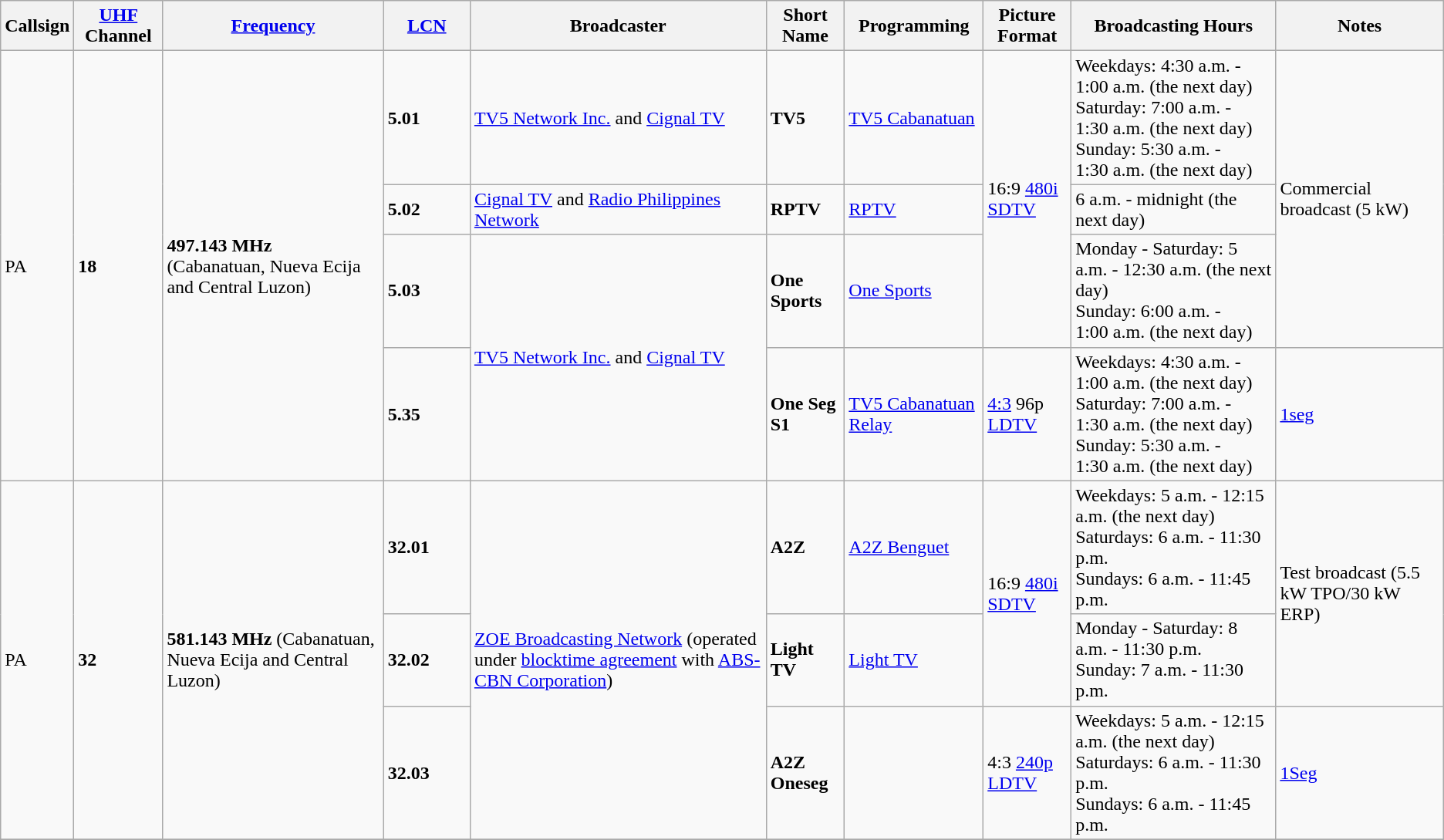<table class="wikitable sortable">
<tr>
<th>Callsign</th>
<th class="unsortable"><a href='#'>UHF</a> Channel</th>
<th class="unsortable"><a href='#'>Frequency</a></th>
<th width="6%"><a href='#'>LCN</a></th>
<th>Broadcaster</th>
<th>Short Name</th>
<th class="unsortable">Programming</th>
<th class="unsortable">Picture Format</th>
<th>Broadcasting Hours</th>
<th>Notes</th>
</tr>
<tr>
<td rowspan="4">PA</td>
<td rowspan="4"><strong>18</strong></td>
<td rowspan="4"><strong>497.143 MHz</strong><br>(Cabanatuan, Nueva Ecija and Central Luzon)</td>
<td><strong>5.01</strong></td>
<td rowspan="1"><a href='#'>TV5 Network Inc.</a> and <a href='#'>Cignal TV</a></td>
<td><strong>TV5</strong></td>
<td><a href='#'>TV5 Cabanatuan</a></td>
<td rowspan="3">16:9 <a href='#'>480i</a> <a href='#'>SDTV</a></td>
<td>Weekdays:  4:30 a.m. - 1:00 a.m. (the next day) <br> Saturday: 7:00 a.m. - 1:30 a.m. (the next day) <br> Sunday: 5:30 a.m. - 1:30 a.m. (the next day)</td>
<td rowspan="3">Commercial broadcast (5 kW)</td>
</tr>
<tr>
<td><strong>5.02</strong></td>
<td><a href='#'>Cignal TV</a> and <a href='#'>Radio Philippines Network</a></td>
<td><strong>RPTV</strong></td>
<td><a href='#'>RPTV</a></td>
<td>6 a.m. - midnight (the next day)</td>
</tr>
<tr>
<td><strong>5.03</strong></td>
<td rowspan="2"><a href='#'>TV5 Network Inc.</a> and <a href='#'>Cignal TV</a></td>
<td><strong>One Sports</strong></td>
<td><a href='#'>One Sports</a></td>
<td>Monday - Saturday: 5 a.m. - 12:30 a.m. (the next day) <br> Sunday: 6:00 a.m. - 1:00 a.m. (the next day)</td>
</tr>
<tr>
<td><strong>5.35</strong></td>
<td><strong>One Seg S1</strong></td>
<td><a href='#'>TV5 Cabanatuan Relay</a></td>
<td><a href='#'>4:3</a> 96p <a href='#'>LDTV</a></td>
<td>Weekdays:  4:30 a.m. - 1:00 a.m. (the next day) <br> Saturday: 7:00 a.m. - 1:30 a.m. (the next day) <br> Sunday: 5:30 a.m. - 1:30 a.m. (the next day)</td>
<td><a href='#'>1seg</a></td>
</tr>
<tr>
<td rowspan="3">PA</td>
<td rowspan="3"><strong>32</strong></td>
<td rowspan="3"><strong>581.143 MHz</strong> (Cabanatuan, Nueva Ecija and Central Luzon)</td>
<td><strong>32.01</strong></td>
<td rowspan="3"><a href='#'>ZOE Broadcasting Network</a> (operated under <a href='#'>blocktime agreement</a> with <a href='#'>ABS-CBN Corporation</a>)</td>
<td><strong>A2Z</strong></td>
<td><a href='#'>A2Z Benguet</a></td>
<td rowspan="2">16:9 <a href='#'>480i</a> <a href='#'>SDTV</a></td>
<td>Weekdays: 5 a.m. - 12:15 a.m. (the next day) <br> Saturdays: 6 a.m. - 11:30 p.m. <br> Sundays: 6 a.m. - 11:45 p.m.</td>
<td rowspan="2">Test broadcast (5.5 kW TPO/30 kW ERP)</td>
</tr>
<tr>
<td><strong>32.02</strong></td>
<td><strong>Light TV</strong></td>
<td><a href='#'>Light TV</a></td>
<td>Monday - Saturday: 8 a.m. - 11:30 p.m. <br> Sunday: 7 a.m. - 11:30 p.m.</td>
</tr>
<tr>
<td><strong>32.03</strong></td>
<td><strong>A2Z Oneseg</strong></td>
<td></td>
<td>4:3 <a href='#'>240p</a> <a href='#'>LDTV</a></td>
<td>Weekdays: 5 a.m. - 12:15 a.m. (the next day) <br> Saturdays: 6 a.m. - 11:30 p.m. <br> Sundays: 6 a.m. - 11:45 p.m.</td>
<td><a href='#'>1Seg</a></td>
</tr>
<tr>
</tr>
</table>
